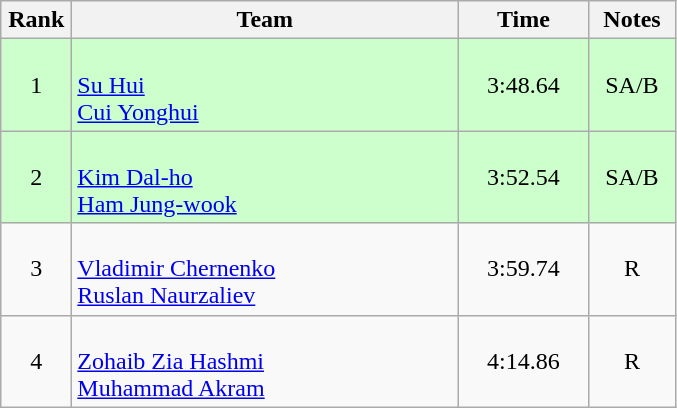<table class=wikitable style="text-align:center">
<tr>
<th width=40>Rank</th>
<th width=250>Team</th>
<th width=80>Time</th>
<th width=50>Notes</th>
</tr>
<tr bgcolor="ccffcc">
<td>1</td>
<td align=left><br><a href='#'>Su Hui</a><br><a href='#'>Cui Yonghui</a></td>
<td>3:48.64</td>
<td>SA/B</td>
</tr>
<tr bgcolor="ccffcc">
<td>2</td>
<td align=left><br><a href='#'>Kim Dal-ho</a><br><a href='#'>Ham Jung-wook</a></td>
<td>3:52.54</td>
<td>SA/B</td>
</tr>
<tr>
<td>3</td>
<td align=left><br><a href='#'>Vladimir Chernenko</a><br><a href='#'>Ruslan Naurzaliev</a></td>
<td>3:59.74</td>
<td>R</td>
</tr>
<tr>
<td>4</td>
<td align=left><br><a href='#'>Zohaib Zia Hashmi</a><br><a href='#'>Muhammad Akram</a></td>
<td>4:14.86</td>
<td>R</td>
</tr>
</table>
